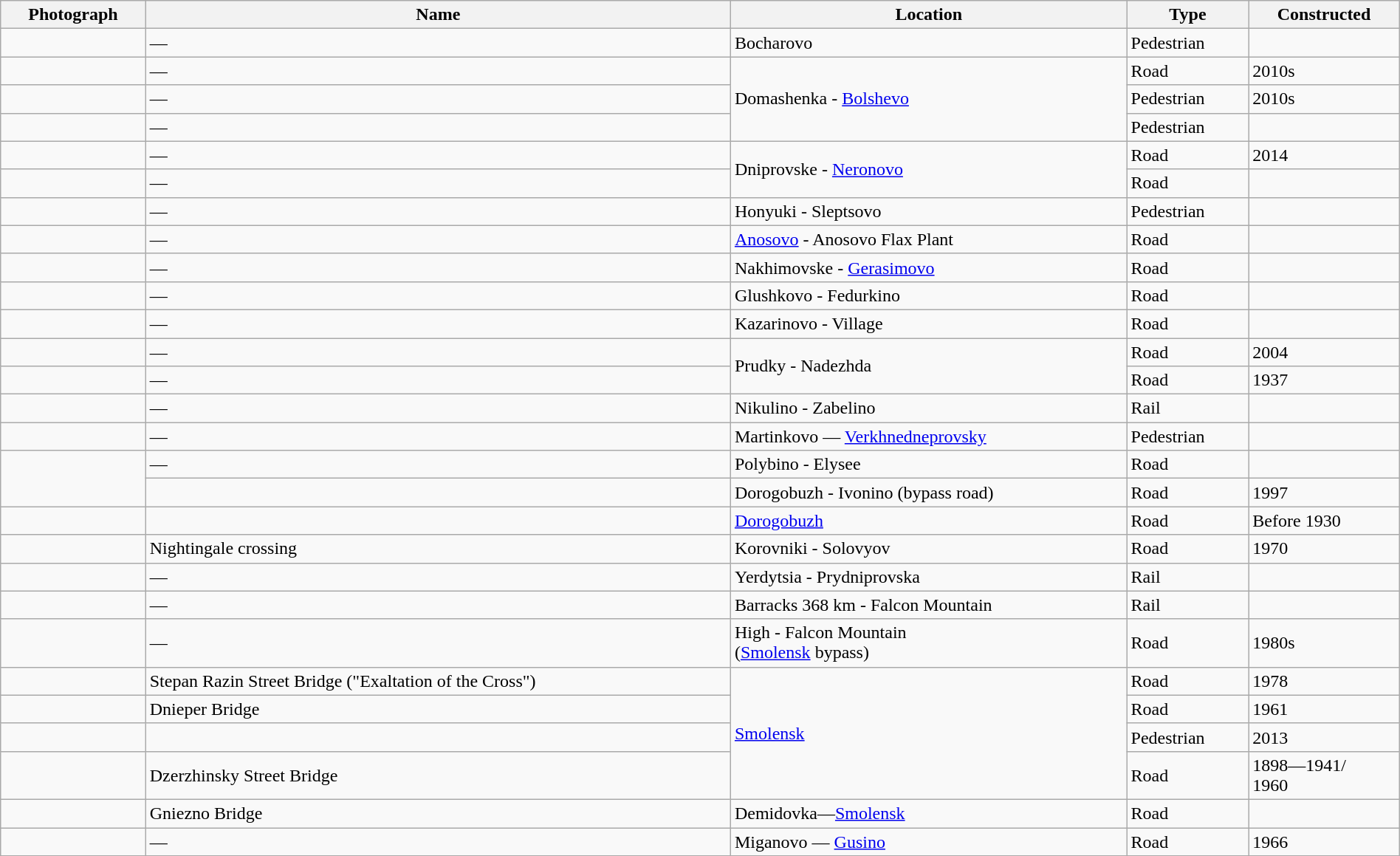<table class="sortable wikitable" width="100%">
<tr>
<th>Photograph</th>
<th>Name</th>
<th>Location</th>
<th>Type</th>
<th>Constructed</th>
</tr>
<tr>
<td></td>
<td>—</td>
<td>Bocharovo</td>
<td>Pedestrian</td>
<td></td>
</tr>
<tr>
<td></td>
<td>—</td>
<td rowspan="3">Domashenka - <a href='#'>Bolshevo</a></td>
<td>Road</td>
<td>2010s</td>
</tr>
<tr>
<td></td>
<td>—</td>
<td>Pedestrian</td>
<td>2010s</td>
</tr>
<tr>
<td></td>
<td>—</td>
<td>Pedestrian</td>
<td></td>
</tr>
<tr>
<td></td>
<td>—</td>
<td rowspan="2">Dniprovske - <a href='#'>Neronovo</a></td>
<td>Road</td>
<td>2014</td>
</tr>
<tr>
<td></td>
<td>—</td>
<td>Road</td>
<td></td>
</tr>
<tr>
<td></td>
<td>—</td>
<td>Honyuki - Sleptsovo</td>
<td>Pedestrian</td>
<td></td>
</tr>
<tr>
<td></td>
<td>—</td>
<td><a href='#'>Anosovo</a> - Anosovo Flax Plant</td>
<td>Road</td>
<td></td>
</tr>
<tr>
<td></td>
<td>—</td>
<td>Nakhimovske - <a href='#'>Gerasimovo</a></td>
<td>Road</td>
<td></td>
</tr>
<tr>
<td></td>
<td>—</td>
<td>Glushkovo - Fedurkino</td>
<td>Road</td>
<td></td>
</tr>
<tr>
<td></td>
<td>—</td>
<td>Kazarinovo - Village</td>
<td>Road</td>
<td></td>
</tr>
<tr>
<td></td>
<td>—</td>
<td rowspan="2">Prudky - Nadezhda</td>
<td>Road</td>
<td>2004</td>
</tr>
<tr>
<td></td>
<td>—</td>
<td>Road</td>
<td>1937</td>
</tr>
<tr>
<td></td>
<td>—</td>
<td>Nikulino - Zabelino</td>
<td>Rail</td>
<td></td>
</tr>
<tr>
<td></td>
<td>—</td>
<td>Martinkovo — <a href='#'>Verkhnedneprovsky</a></td>
<td>Pedestrian</td>
<td></td>
</tr>
<tr>
<td rowspan="2"></td>
<td>—</td>
<td>Polybino - Elysee</td>
<td>Road</td>
<td></td>
</tr>
<tr>
<td></td>
<td>Dorogobuzh - Ivonino (bypass road)</td>
<td>Road</td>
<td>1997</td>
</tr>
<tr>
<td></td>
<td></td>
<td><a href='#'>Dorogobuzh</a></td>
<td>Road</td>
<td>Before 1930</td>
</tr>
<tr>
<td></td>
<td>Nightingale crossing</td>
<td>Korovniki - Solovyov</td>
<td>Road</td>
<td>1970</td>
</tr>
<tr>
<td></td>
<td>—</td>
<td>Yerdytsia - Prydniprovska</td>
<td>Rail</td>
<td></td>
</tr>
<tr>
<td></td>
<td>—</td>
<td>Barracks 368 km - Falcon Mountain</td>
<td>Rail</td>
<td></td>
</tr>
<tr>
<td></td>
<td>—</td>
<td>High - Falcon Mountain<br>(<a href='#'>Smolensk</a> bypass)</td>
<td>Road</td>
<td>1980s</td>
</tr>
<tr>
<td></td>
<td>Stepan Razin Street Bridge ("Exaltation of the Cross")</td>
<td rowspan="4"><a href='#'>Smolensk</a></td>
<td>Road</td>
<td>1978</td>
</tr>
<tr>
<td></td>
<td>Dnieper Bridge</td>
<td>Road</td>
<td>1961</td>
</tr>
<tr>
<td></td>
<td></td>
<td>Pedestrian</td>
<td>2013</td>
</tr>
<tr>
<td></td>
<td>Dzerzhinsky Street Bridge</td>
<td>Road</td>
<td>1898—1941/<br>1960</td>
</tr>
<tr>
<td></td>
<td>Gniezno Bridge</td>
<td>Demidovka—<a href='#'>Smolensk</a></td>
<td>Road</td>
<td></td>
</tr>
<tr>
<td></td>
<td>—</td>
<td>Miganovo — <a href='#'>Gusino</a></td>
<td>Road</td>
<td>1966</td>
</tr>
</table>
